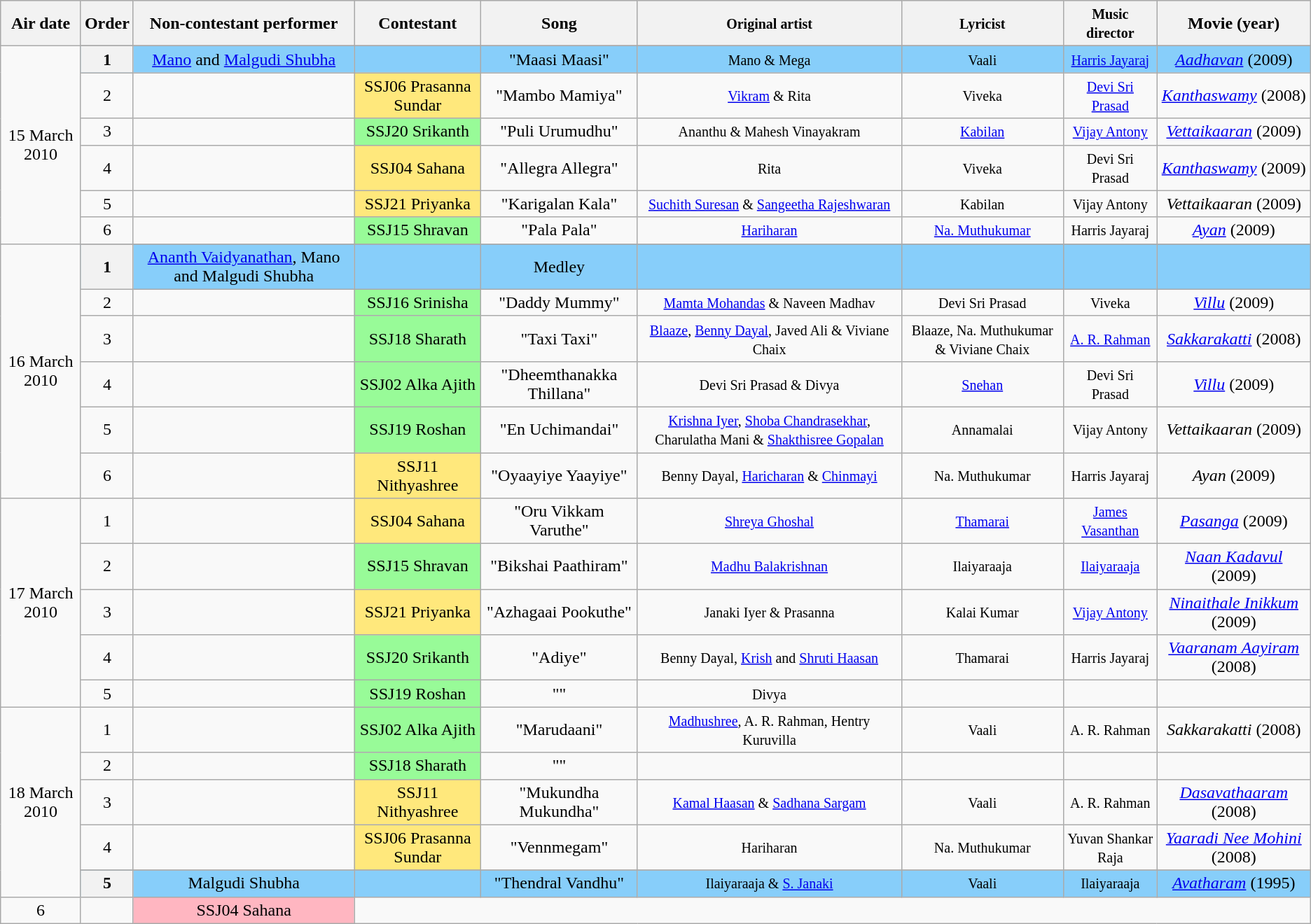<table class="wikitable sortable sticky-header" style="text-align: center; width: auto;">
<tr style="background:lightgrey; text-align:center;">
<th>Air date</th>
<th>Order</th>
<th>Non-contestant performer</th>
<th>Contestant</th>
<th>Song</th>
<th><small>Original artist</small></th>
<th><small>Lyricist</small></th>
<th><small>Music director</small></th>
<th>Movie (year)</th>
</tr>
<tr>
<td rowspan=7>15 March 2010</td>
</tr>
<tr style="background:lightskyblue">
<th scope="row">1</th>
<td><a href='#'>Mano</a> and <a href='#'>Malgudi Shubha</a></td>
<td></td>
<td>"Maasi Maasi"</td>
<td><small>Mano & Mega</small></td>
<td><small>Vaali</small></td>
<td><small><a href='#'>Harris Jayaraj</a></small></td>
<td><em><a href='#'>Aadhavan</a></em> (2009)</td>
</tr>
<tr>
<td>2</td>
<td></td>
<td style="background:#ffe87c">SSJ06 Prasanna Sundar</td>
<td>"Mambo Mamiya"</td>
<td><small><a href='#'>Vikram</a> & Rita</small></td>
<td><small>Viveka</small></td>
<td><small><a href='#'>Devi Sri Prasad</a></small></td>
<td><em><a href='#'>Kanthaswamy</a></em> (2008)</td>
</tr>
<tr>
<td>3</td>
<td></td>
<td style="background:palegreen">SSJ20 Srikanth</td>
<td>"Puli Urumudhu"</td>
<td><small>Ananthu & Mahesh Vinayakram</small></td>
<td><small><a href='#'>Kabilan</a></small></td>
<td><small><a href='#'>Vijay Antony</a></small></td>
<td><em><a href='#'>Vettaikaaran</a></em> (2009)</td>
</tr>
<tr>
<td>4</td>
<td></td>
<td style="background:#ffe87c">SSJ04 Sahana</td>
<td>"Allegra Allegra"</td>
<td><small>Rita</small></td>
<td><small>Viveka</small></td>
<td><small>Devi Sri Prasad</small></td>
<td><em><a href='#'>Kanthaswamy</a></em> (2009)</td>
</tr>
<tr>
<td>5</td>
<td></td>
<td style="background:#ffe87c">SSJ21 Priyanka</td>
<td>"Karigalan Kala"</td>
<td><small><a href='#'>Suchith Suresan</a> & <a href='#'>Sangeetha Rajeshwaran</a></small></td>
<td><small>Kabilan</small></td>
<td><small>Vijay Antony</small></td>
<td><em>Vettaikaaran</em> (2009)</td>
</tr>
<tr>
<td>6</td>
<td></td>
<td style="background:palegreen">SSJ15 Shravan</td>
<td>"Pala Pala"</td>
<td><small><a href='#'>Hariharan</a></small></td>
<td><small><a href='#'>Na. Muthukumar</a></small></td>
<td><small>Harris Jayaraj</small></td>
<td><em><a href='#'>Ayan</a></em> (2009)</td>
</tr>
<tr>
<td rowspan=7>16 March 2010</td>
</tr>
<tr style="background:lightskyblue">
<th scope="row">1</th>
<td><a href='#'>Ananth Vaidyanathan</a>, Mano and Malgudi Shubha</td>
<td></td>
<td>Medley</td>
<td></td>
<td></td>
<td></td>
<td></td>
</tr>
<tr>
<td>2</td>
<td></td>
<td style="background:palegreen">SSJ16 Srinisha</td>
<td>"Daddy Mummy"</td>
<td><small><a href='#'>Mamta Mohandas</a> & Naveen Madhav</small></td>
<td><small>Devi Sri Prasad</small></td>
<td><small>Viveka</small></td>
<td><em><a href='#'>Villu</a></em> (2009)</td>
</tr>
<tr>
<td>3</td>
<td></td>
<td style="background:palegreen">SSJ18 Sharath</td>
<td>"Taxi Taxi"</td>
<td><small><a href='#'>Blaaze</a>, <a href='#'>Benny Dayal</a>, Javed Ali & Viviane Chaix</small></td>
<td><small>Blaaze, Na. Muthukumar & Viviane Chaix</small></td>
<td><small><a href='#'>A. R. Rahman</a></small></td>
<td><em><a href='#'>Sakkarakatti</a></em> (2008)</td>
</tr>
<tr>
<td>4</td>
<td></td>
<td style="background:palegreen">SSJ02 Alka Ajith</td>
<td>"Dheemthanakka Thillana"</td>
<td><small>Devi Sri Prasad & Divya</small></td>
<td><small><a href='#'>Snehan</a></small></td>
<td><small>Devi Sri Prasad</small></td>
<td><em><a href='#'>Villu</a></em> (2009)</td>
</tr>
<tr>
<td>5</td>
<td></td>
<td style="background:palegreen">SSJ19 Roshan</td>
<td>"En Uchimandai"</td>
<td><small><a href='#'>Krishna Iyer</a>, <a href='#'>Shoba Chandrasekhar</a>, Charulatha Mani & <a href='#'>Shakthisree Gopalan</a></small></td>
<td><small>Annamalai</small></td>
<td><small>Vijay Antony</small></td>
<td><em>Vettaikaaran</em> (2009)</td>
</tr>
<tr>
<td>6</td>
<td></td>
<td style="background:#ffe87c">SSJ11 Nithyashree</td>
<td>"Oyaayiye Yaayiye"</td>
<td><small>Benny Dayal, <a href='#'>Haricharan</a> & <a href='#'>Chinmayi</a></small></td>
<td><small>Na. Muthukumar</small></td>
<td><small>Harris Jayaraj</small></td>
<td><em>Ayan</em> (2009)</td>
</tr>
<tr>
<td rowspan=5>17 March 2010</td>
<td>1</td>
<td></td>
<td style="background:#ffe87c">SSJ04 Sahana</td>
<td>"Oru Vikkam Varuthe"</td>
<td><small><a href='#'>Shreya Ghoshal</a></small></td>
<td><small><a href='#'>Thamarai</a></small></td>
<td><small><a href='#'>James Vasanthan</a></small></td>
<td><em><a href='#'>Pasanga</a></em> (2009)</td>
</tr>
<tr>
<td>2</td>
<td></td>
<td style="background:palegreen">SSJ15 Shravan</td>
<td>"Bikshai Paathiram"</td>
<td><small><a href='#'>Madhu Balakrishnan</a></small></td>
<td><small>Ilaiyaraaja</small></td>
<td><small><a href='#'>Ilaiyaraaja</a></small></td>
<td><em><a href='#'>Naan Kadavul</a></em> (2009)</td>
</tr>
<tr>
<td>3</td>
<td></td>
<td style="background:#ffe87c">SSJ21 Priyanka</td>
<td>"Azhagaai Pookuthe"</td>
<td><small>Janaki Iyer & Prasanna</small></td>
<td><small>Kalai Kumar</small></td>
<td><small><a href='#'>Vijay Antony</a></small></td>
<td><em><a href='#'>Ninaithale Inikkum</a></em> (2009)</td>
</tr>
<tr>
<td>4</td>
<td></td>
<td style="background:palegreen">SSJ20 Srikanth</td>
<td>"Adiye"</td>
<td><small>Benny Dayal, <a href='#'>Krish</a> and <a href='#'>Shruti Haasan</a></small></td>
<td><small>Thamarai</small></td>
<td><small>Harris Jayaraj</small></td>
<td><em><a href='#'>Vaaranam Aayiram</a></em> (2008)</td>
</tr>
<tr>
<td>5</td>
<td></td>
<td style="background:palegreen">SSJ19 Roshan</td>
<td>""</td>
<td><small>Divya</small></td>
<td></td>
<td></td>
<td></td>
</tr>
<tr>
<td rowspan=6>18 March 2010</td>
<td>1</td>
<td></td>
<td style="background:palegreen">SSJ02 Alka Ajith</td>
<td>"Marudaani"</td>
<td><small><a href='#'>Madhushree</a>, A. R. Rahman, Hentry Kuruvilla</small></td>
<td><small>Vaali</small></td>
<td><small>A. R. Rahman</small></td>
<td><em>Sakkarakatti</em> (2008)</td>
</tr>
<tr>
<td>2</td>
<td></td>
<td style="background:palegreen">SSJ18 Sharath</td>
<td>""</td>
<td></td>
<td></td>
<td></td>
<td></td>
</tr>
<tr>
<td>3</td>
<td></td>
<td style="background:#ffe87c">SSJ11 Nithyashree</td>
<td>"Mukundha Mukundha"</td>
<td><small><a href='#'>Kamal Haasan</a> & <a href='#'>Sadhana Sargam</a></small></td>
<td><small>Vaali</small></td>
<td><small>A. R. Rahman</small></td>
<td><em><a href='#'>Dasavathaaram</a></em> (2008)</td>
</tr>
<tr>
<td>4</td>
<td></td>
<td style="background:#ffe87c">SSJ06 Prasanna Sundar</td>
<td>"Vennmegam"</td>
<td><small>Hariharan</small></td>
<td><small>Na. Muthukumar</small></td>
<td><small>Yuvan Shankar Raja</small></td>
<td><em><a href='#'>Yaaradi Nee Mohini</a></em> (2008)</td>
</tr>
<tr>
</tr>
<tr style="background:lightskyblue">
<th scope="row">5</th>
<td>Malgudi Shubha</td>
<td></td>
<td>"Thendral Vandhu"</td>
<td><small>Ilaiyaraaja & <a href='#'>S. Janaki</a></small></td>
<td><small>Vaali</small></td>
<td><small>Ilaiyaraaja</small></td>
<td><em><a href='#'>Avatharam</a></em> (1995)</td>
</tr>
<tr>
<td>6</td>
<td></td>
<td style="background:lightpink">SSJ04 Sahana</td>
</tr>
</table>
